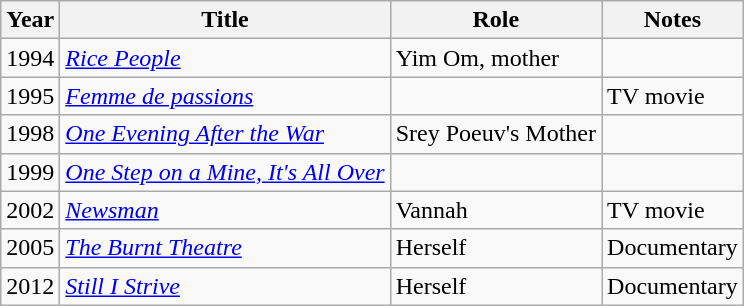<table class="wikitable">
<tr>
<th>Year</th>
<th>Title</th>
<th>Role</th>
<th>Notes</th>
</tr>
<tr>
<td>1994</td>
<td><em><a href='#'>Rice People</a></em></td>
<td>Yim Om, mother</td>
<td></td>
</tr>
<tr>
<td>1995</td>
<td><em><a href='#'>Femme de passions</a></em></td>
<td></td>
<td>TV movie</td>
</tr>
<tr>
<td>1998</td>
<td><em><a href='#'>One Evening After the War</a></em></td>
<td>Srey Poeuv's Mother</td>
<td></td>
</tr>
<tr>
<td>1999</td>
<td><em><a href='#'>One Step on a Mine, It's All Over</a></em></td>
<td></td>
<td></td>
</tr>
<tr>
<td>2002</td>
<td><em><a href='#'>Newsman</a></em></td>
<td>Vannah</td>
<td>TV movie</td>
</tr>
<tr>
<td>2005</td>
<td><em><a href='#'>The Burnt Theatre</a></em></td>
<td>Herself</td>
<td>Documentary</td>
</tr>
<tr>
<td>2012</td>
<td><em><a href='#'>Still I Strive</a></em></td>
<td>Herself</td>
<td>Documentary</td>
</tr>
</table>
